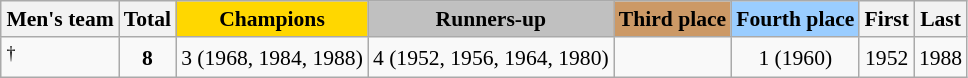<table class="wikitable" style="text-align: center; font-size: 90%; margin-left: 1em;">
<tr>
<th>Men's team</th>
<th>Total</th>
<th style="background-color: gold;">Champions</th>
<th style="background-color: silver;">Runners-up</th>
<th style="background-color: #cc9966;">Third place</th>
<th style="background-color: #9acdff;">Fourth place</th>
<th>First</th>
<th>Last</th>
</tr>
<tr>
<td style="text-align: left;"><em></em><sup>†</sup></td>
<td><strong>8</strong></td>
<td>3 (1968, 1984, 1988)</td>
<td>4 (1952, 1956, 1964, 1980)</td>
<td></td>
<td>1 (1960)</td>
<td>1952</td>
<td>1988</td>
</tr>
</table>
